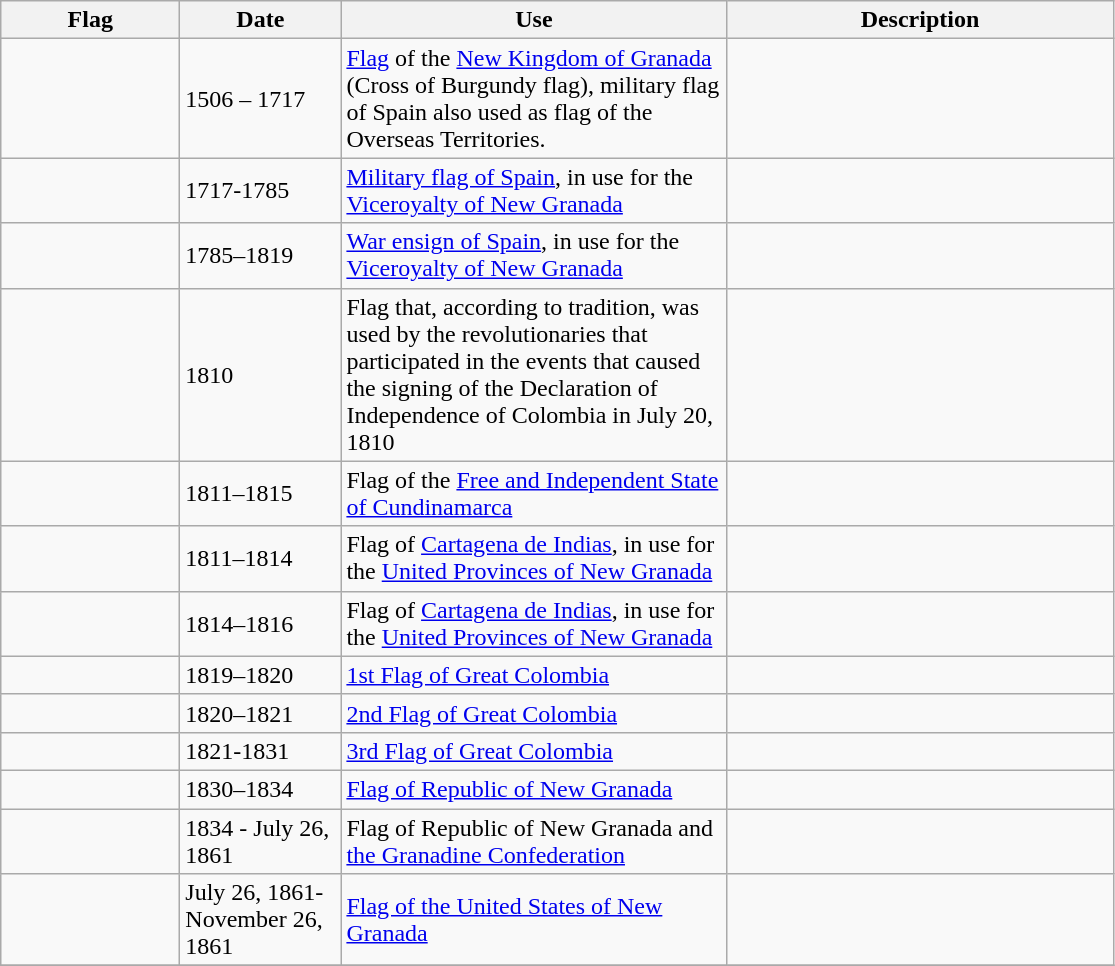<table class="wikitable" style="background: #f9f9f9">
<tr>
<th width="112">Flag</th>
<th width="100">Date</th>
<th width="250">Use</th>
<th width="250">Description</th>
</tr>
<tr>
<td></td>
<td>1506 – 1717</td>
<td><a href='#'>Flag</a> of the <a href='#'>New Kingdom of Granada</a> (Cross of Burgundy flag), military flag of Spain also used as flag of the Overseas Territories.</td>
<td></td>
</tr>
<tr>
<td></td>
<td>1717-1785</td>
<td><a href='#'>Military flag of Spain</a>, in use for the <a href='#'>Viceroyalty of New Granada</a></td>
<td></td>
</tr>
<tr>
<td></td>
<td>1785–1819</td>
<td><a href='#'>War ensign of Spain</a>, in use for the <a href='#'>Viceroyalty of New Granada</a></td>
<td></td>
</tr>
<tr>
<td></td>
<td>1810</td>
<td>Flag that, according to tradition, was used by the revolutionaries that participated in the events that caused the signing of the Declaration of Independence of Colombia in July 20, 1810</td>
<td></td>
</tr>
<tr>
<td></td>
<td>1811–1815</td>
<td>Flag of the <a href='#'>Free and Independent State of Cundinamarca</a></td>
<td></td>
</tr>
<tr>
<td></td>
<td>1811–1814</td>
<td>Flag of <a href='#'>Cartagena de Indias</a>, in use for the <a href='#'>United Provinces of New Granada</a></td>
<td></td>
</tr>
<tr>
<td></td>
<td>1814–1816</td>
<td>Flag of <a href='#'>Cartagena de Indias</a>, in use for the <a href='#'>United Provinces of New Granada</a></td>
<td></td>
</tr>
<tr>
<td></td>
<td>1819–1820</td>
<td><a href='#'>1st Flag of Great Colombia</a></td>
<td></td>
</tr>
<tr>
<td></td>
<td>1820–1821</td>
<td><a href='#'>2nd Flag of Great Colombia</a></td>
<td></td>
</tr>
<tr>
<td></td>
<td>1821-1831</td>
<td><a href='#'>3rd Flag of Great Colombia</a></td>
<td></td>
</tr>
<tr>
<td></td>
<td>1830–1834</td>
<td><a href='#'>Flag of Republic of New Granada</a></td>
<td></td>
</tr>
<tr>
<td></td>
<td>1834 - July 26, 1861</td>
<td>Flag of Republic of New Granada and <a href='#'>the Granadine Confederation</a></td>
<td></td>
</tr>
<tr>
<td></td>
<td>July 26, 1861- November 26, 1861</td>
<td><a href='#'>Flag of the United States of New Granada</a></td>
<td></td>
</tr>
<tr>
</tr>
</table>
